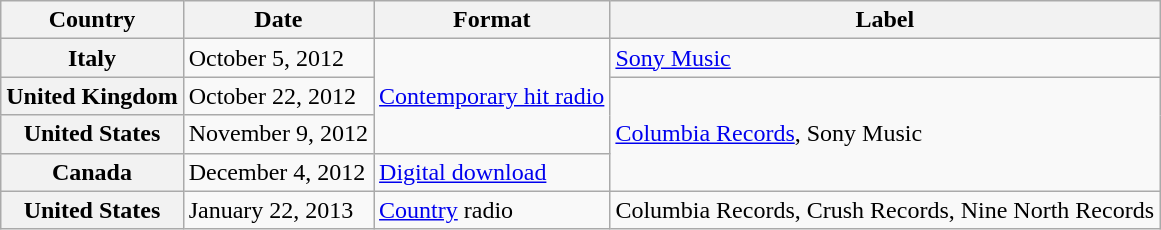<table class="wikitable plainrowheaders">
<tr>
<th scope="col">Country</th>
<th scope="col">Date</th>
<th scope="col">Format</th>
<th scope="col">Label</th>
</tr>
<tr>
<th scope="row">Italy</th>
<td>October 5, 2012</td>
<td rowspan="3"><a href='#'>Contemporary hit radio</a></td>
<td><a href='#'>Sony Music</a></td>
</tr>
<tr>
<th scope="row">United Kingdom</th>
<td>October 22, 2012</td>
<td rowspan="3"><a href='#'>Columbia Records</a>, Sony Music</td>
</tr>
<tr>
<th scope="row">United States</th>
<td>November 9, 2012</td>
</tr>
<tr>
<th scope="row">Canada</th>
<td>December 4, 2012</td>
<td><a href='#'>Digital download</a></td>
</tr>
<tr>
<th scope="row">United States</th>
<td>January 22, 2013</td>
<td><a href='#'>Country</a> radio</td>
<td>Columbia Records, Crush Records, Nine North Records</td>
</tr>
</table>
